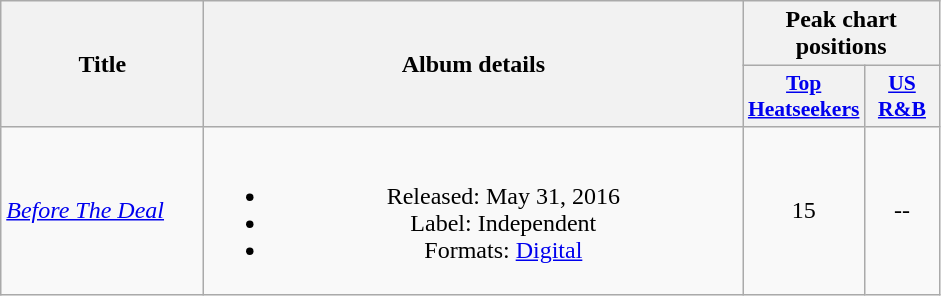<table class="wikitable plainrowheaders" style="text-align:center;">
<tr>
<th scope="col" rowspan="2" style="width:8em;">Title</th>
<th scope="col" rowspan="2" style="width:22em;">Album details</th>
<th scope="col" colspan="2">Peak chart positions</th>
</tr>
<tr>
<th scope="col" style="width:3em;font-size:90%;"><a href='#'>Top Heatseekers</a><br></th>
<th scope="col" style="width:3em;font-size:90%;"><a href='#'>US<br>R&B</a><br></th>
</tr>
<tr>
<td style="text-align:left;"><em><a href='#'>Before The Deal</a></em></td>
<td><br><ul><li>Released: May 31, 2016</li><li>Label: Independent</li><li>Formats: <a href='#'>Digital</a></li></ul></td>
<td>15</td>
<td>--</td>
</tr>
</table>
